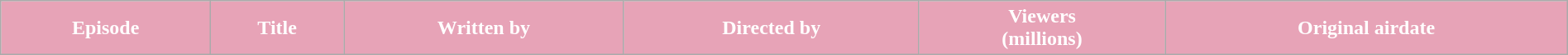<table class="wikitable plainrowheaders" style="width:100%;">
<tr style="color:#fff;">
<th style="background:#E7A3B7;">Episode</th>
<th style="background:#E7A3B7;">Title</th>
<th style="background:#E7A3B7;">Written by</th>
<th style="background:#E7A3B7;">Directed by</th>
<th style="background:#E7A3B7;">Viewers<br>(millions)</th>
<th style="background:#E7A3B7;">Original airdate<br>




</th>
</tr>
</table>
